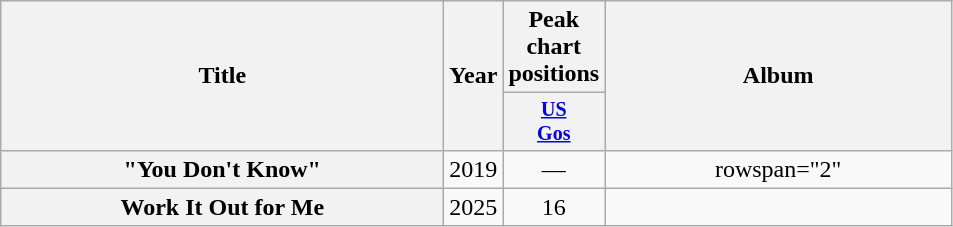<table class="wikitable plainrowheaders" style="text-align:center;">
<tr>
<th scope="col" rowspan="2" style="width:18em;">Title</th>
<th scope="col" rowspan="2">Year</th>
<th scope="col">Peak chart positions</th>
<th scope="col" rowspan="2" style="width:14em;">Album</th>
</tr>
<tr style="font-size:smaller;">
<th scope="col" width="45"><a href='#'>US<br>Gos</a><br></th>
</tr>
<tr>
<th scope="row">"You Don't Know"</th>
<td>2019</td>
<td>—</td>
<td>rowspan="2" </td>
</tr>
<tr>
<th scope="row">Work It Out for Me</th>
<td>2025</td>
<td>16</td>
</tr>
</table>
